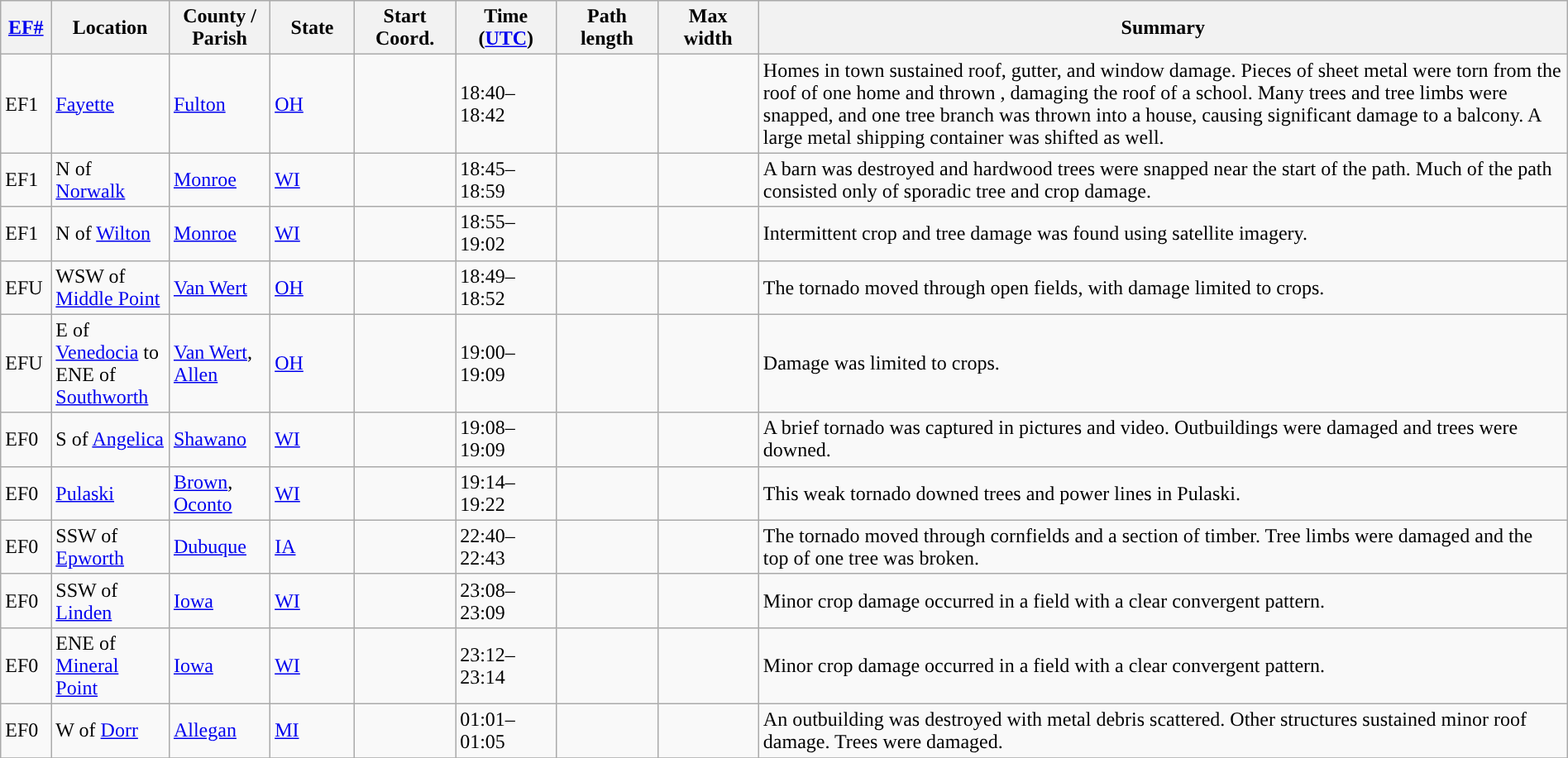<table class="wikitable sortable" style="width:100%;">
<tr>
<th scope="col"  style="width:3%; text-align:center;"><a href='#'>EF#</a></th>
<th scope="col"  style="width:7%; text-align:center;" class="unsortable">Location</th>
<th scope="col"  style="width:6%; text-align:center;" class="unsortable">County / Parish</th>
<th scope="col"  style="width:5%; text-align:center;">State</th>
<th scope="col"  style="width:6%; text-align:center;">Start Coord.</th>
<th scope="col"  style="width:6%; text-align:center;">Time (<a href='#'>UTC</a>)</th>
<th scope="col"  style="width:6%; text-align:center;">Path length</th>
<th scope="col"  style="width:6%; text-align:center;">Max width</th>
<th scope="col" class="unsortable" style="width:48%; text-align:center;">Summary</th>
</tr>
<tr>
<td>EF1</td>
<td><a href='#'>Fayette</a></td>
<td><a href='#'>Fulton</a></td>
<td><a href='#'>OH</a></td>
<td></td>
<td>18:40–18:42</td>
<td></td>
<td></td>
<td>Homes in town sustained roof, gutter, and window damage. Pieces of sheet metal were torn from the roof of one home and thrown , damaging the roof of a school. Many trees and tree limbs were snapped, and one tree branch was thrown into a house, causing significant damage to a balcony. A large metal shipping container was shifted  as well.</td>
</tr>
<tr>
<td>EF1</td>
<td>N of <a href='#'>Norwalk</a></td>
<td><a href='#'>Monroe</a></td>
<td><a href='#'>WI</a></td>
<td></td>
<td>18:45–18:59</td>
<td></td>
<td></td>
<td>A barn was destroyed and hardwood trees were snapped near the start of the path. Much of the path consisted only of sporadic tree and crop damage.</td>
</tr>
<tr>
<td>EF1</td>
<td>N of <a href='#'>Wilton</a></td>
<td><a href='#'>Monroe</a></td>
<td><a href='#'>WI</a></td>
<td></td>
<td>18:55–19:02</td>
<td></td>
<td></td>
<td>Intermittent crop and tree damage was found using satellite imagery.</td>
</tr>
<tr>
<td>EFU</td>
<td>WSW of <a href='#'>Middle Point</a></td>
<td><a href='#'>Van Wert</a></td>
<td><a href='#'>OH</a></td>
<td></td>
<td>18:49–18:52</td>
<td></td>
<td></td>
<td>The tornado moved through open fields, with damage limited to crops.</td>
</tr>
<tr>
<td>EFU</td>
<td>E of <a href='#'>Venedocia</a> to ENE of <a href='#'>Southworth</a></td>
<td><a href='#'>Van Wert</a>, <a href='#'>Allen</a></td>
<td><a href='#'>OH</a></td>
<td></td>
<td>19:00–19:09</td>
<td></td>
<td></td>
<td>Damage was limited to crops.</td>
</tr>
<tr>
<td>EF0</td>
<td>S of <a href='#'>Angelica</a></td>
<td><a href='#'>Shawano</a></td>
<td><a href='#'>WI</a></td>
<td></td>
<td>19:08–19:09</td>
<td></td>
<td></td>
<td>A brief tornado was captured in pictures and video. Outbuildings were damaged and trees were downed.</td>
</tr>
<tr>
<td>EF0</td>
<td><a href='#'>Pulaski</a></td>
<td><a href='#'>Brown</a>, <a href='#'>Oconto</a></td>
<td><a href='#'>WI</a></td>
<td></td>
<td>19:14–19:22</td>
<td></td>
<td></td>
<td>This weak tornado downed trees and power lines in Pulaski.</td>
</tr>
<tr>
<td>EF0</td>
<td>SSW of <a href='#'>Epworth</a></td>
<td><a href='#'>Dubuque</a></td>
<td><a href='#'>IA</a></td>
<td></td>
<td>22:40–22:43</td>
<td></td>
<td></td>
<td>The tornado moved through cornfields and a section of timber. Tree limbs were damaged and the top of one tree was broken.</td>
</tr>
<tr>
<td>EF0</td>
<td>SSW of <a href='#'>Linden</a></td>
<td><a href='#'>Iowa</a></td>
<td><a href='#'>WI</a></td>
<td></td>
<td>23:08–23:09</td>
<td></td>
<td></td>
<td>Minor crop damage occurred in a field with a clear convergent pattern.</td>
</tr>
<tr>
<td>EF0</td>
<td>ENE of <a href='#'>Mineral Point</a></td>
<td><a href='#'>Iowa</a></td>
<td><a href='#'>WI</a></td>
<td></td>
<td>23:12–23:14</td>
<td></td>
<td></td>
<td>Minor crop damage occurred in a field with a clear convergent pattern.</td>
</tr>
<tr>
<td>EF0</td>
<td>W of <a href='#'>Dorr</a></td>
<td><a href='#'>Allegan</a></td>
<td><a href='#'>MI</a></td>
<td></td>
<td>01:01–01:05</td>
<td></td>
<td></td>
<td>An outbuilding was destroyed with metal debris scattered. Other structures sustained minor roof damage. Trees were damaged.</td>
</tr>
<tr>
</tr>
</table>
